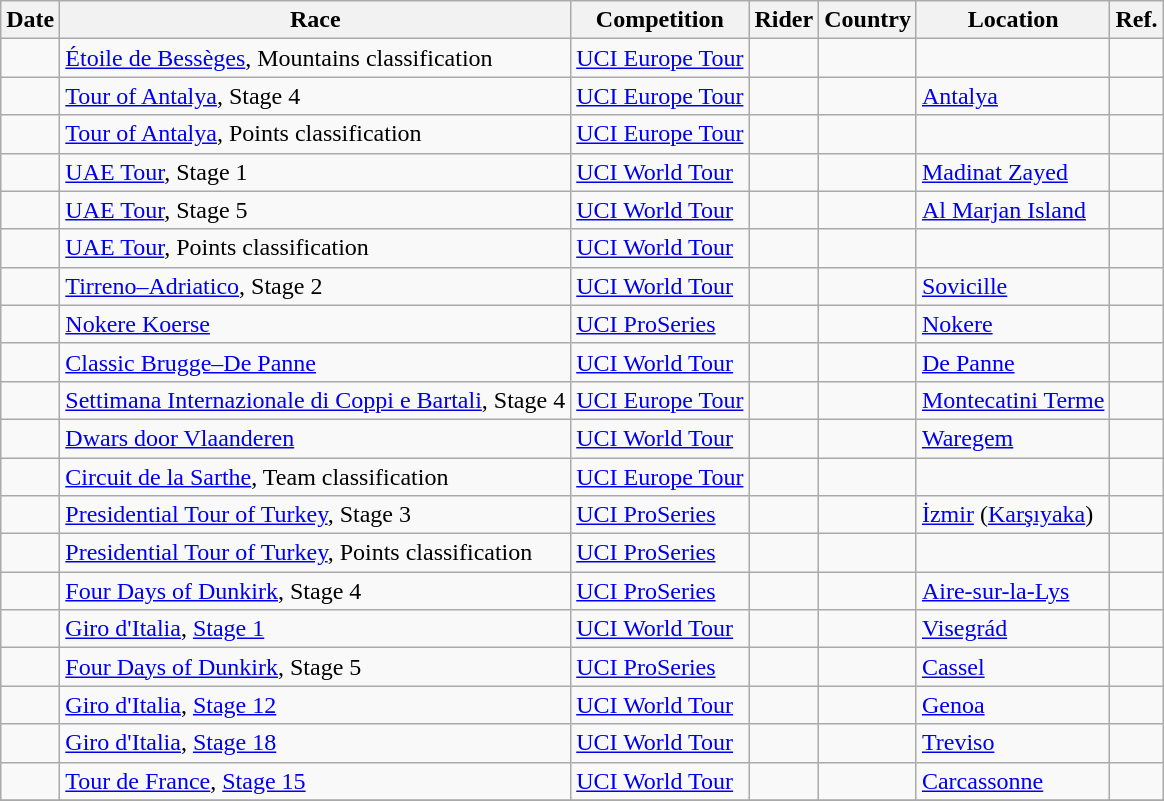<table class="wikitable sortable">
<tr>
<th>Date</th>
<th>Race</th>
<th>Competition</th>
<th>Rider</th>
<th>Country</th>
<th>Location</th>
<th class="unsortable">Ref.</th>
</tr>
<tr>
<td></td>
<td><a href='#'>Étoile de Bessèges</a>, Mountains classification</td>
<td><a href='#'>UCI Europe Tour</a></td>
<td></td>
<td></td>
<td></td>
<td align="center"></td>
</tr>
<tr>
<td></td>
<td><a href='#'>Tour of Antalya</a>, Stage 4</td>
<td><a href='#'>UCI Europe Tour</a></td>
<td></td>
<td></td>
<td><a href='#'>Antalya</a></td>
<td align="center"></td>
</tr>
<tr>
<td></td>
<td><a href='#'>Tour of Antalya</a>, Points classification</td>
<td><a href='#'>UCI Europe Tour</a></td>
<td></td>
<td></td>
<td></td>
<td align="center"></td>
</tr>
<tr>
<td></td>
<td><a href='#'>UAE Tour</a>, Stage 1</td>
<td><a href='#'>UCI World Tour</a></td>
<td></td>
<td></td>
<td><a href='#'>Madinat Zayed</a></td>
<td align="center"></td>
</tr>
<tr>
<td></td>
<td><a href='#'>UAE Tour</a>, Stage 5</td>
<td><a href='#'>UCI World Tour</a></td>
<td></td>
<td></td>
<td><a href='#'>Al Marjan Island</a></td>
<td align="center"></td>
</tr>
<tr>
<td></td>
<td><a href='#'>UAE Tour</a>, Points classification</td>
<td><a href='#'>UCI World Tour</a></td>
<td></td>
<td></td>
<td></td>
<td align="center"></td>
</tr>
<tr>
<td></td>
<td><a href='#'>Tirreno–Adriatico</a>, Stage 2</td>
<td><a href='#'>UCI World Tour</a></td>
<td></td>
<td></td>
<td><a href='#'>Sovicille</a></td>
<td align="center"></td>
</tr>
<tr>
<td></td>
<td><a href='#'>Nokere Koerse</a></td>
<td><a href='#'>UCI ProSeries</a></td>
<td></td>
<td></td>
<td><a href='#'>Nokere</a></td>
<td align="center"></td>
</tr>
<tr>
<td></td>
<td><a href='#'>Classic Brugge–De Panne</a></td>
<td><a href='#'>UCI World Tour</a></td>
<td></td>
<td></td>
<td><a href='#'>De Panne</a></td>
<td align="center"></td>
</tr>
<tr>
<td></td>
<td><a href='#'>Settimana Internazionale di Coppi e Bartali</a>, Stage 4</td>
<td><a href='#'>UCI Europe Tour</a></td>
<td></td>
<td></td>
<td><a href='#'>Montecatini Terme</a></td>
<td align="center"></td>
</tr>
<tr>
<td></td>
<td><a href='#'>Dwars door Vlaanderen</a></td>
<td><a href='#'>UCI World Tour</a></td>
<td></td>
<td></td>
<td><a href='#'>Waregem</a></td>
<td align="center"></td>
</tr>
<tr>
<td></td>
<td><a href='#'>Circuit de la Sarthe</a>, Team classification</td>
<td><a href='#'>UCI Europe Tour</a></td>
<td align="center"></td>
<td></td>
<td></td>
<td align="center"></td>
</tr>
<tr>
<td></td>
<td><a href='#'>Presidential Tour of Turkey</a>, Stage 3</td>
<td><a href='#'>UCI ProSeries</a></td>
<td></td>
<td></td>
<td><a href='#'>İzmir</a> (<a href='#'>Karşıyaka</a>)</td>
<td align="center"></td>
</tr>
<tr>
<td></td>
<td><a href='#'>Presidential Tour of Turkey</a>, Points classification</td>
<td><a href='#'>UCI ProSeries</a></td>
<td></td>
<td></td>
<td></td>
<td align="center"></td>
</tr>
<tr>
<td></td>
<td><a href='#'>Four Days of Dunkirk</a>, Stage 4</td>
<td><a href='#'>UCI ProSeries</a></td>
<td></td>
<td></td>
<td><a href='#'>Aire-sur-la-Lys</a></td>
<td align="center"></td>
</tr>
<tr>
<td></td>
<td><a href='#'>Giro d'Italia</a>, <a href='#'>Stage 1</a></td>
<td><a href='#'>UCI World Tour</a></td>
<td></td>
<td></td>
<td><a href='#'>Visegrád</a></td>
<td align="center"></td>
</tr>
<tr>
<td></td>
<td><a href='#'>Four Days of Dunkirk</a>, Stage 5</td>
<td><a href='#'>UCI ProSeries</a></td>
<td></td>
<td></td>
<td><a href='#'>Cassel</a></td>
<td align="center"></td>
</tr>
<tr>
<td></td>
<td><a href='#'>Giro d'Italia</a>, <a href='#'>Stage 12</a></td>
<td><a href='#'>UCI World Tour</a></td>
<td></td>
<td></td>
<td><a href='#'>Genoa</a></td>
<td align="center"></td>
</tr>
<tr>
<td></td>
<td><a href='#'>Giro d'Italia</a>, <a href='#'>Stage 18</a></td>
<td><a href='#'>UCI World Tour</a></td>
<td></td>
<td></td>
<td><a href='#'>Treviso</a></td>
<td align="center"></td>
</tr>
<tr>
<td></td>
<td><a href='#'>Tour de France</a>, <a href='#'>Stage 15</a></td>
<td><a href='#'>UCI World Tour</a></td>
<td></td>
<td></td>
<td><a href='#'>Carcassonne</a></td>
<td align="center"> </td>
</tr>
<tr>
</tr>
</table>
